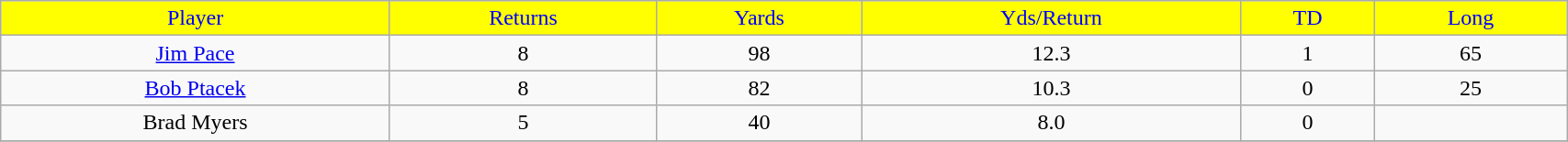<table class="wikitable" width="90%">
<tr align="center" style="background:yellow;color:blue;">
<td>Player</td>
<td>Returns</td>
<td>Yards</td>
<td>Yds/Return</td>
<td>TD</td>
<td>Long</td>
</tr>
<tr align="center" bgcolor="">
<td><a href='#'>Jim Pace</a></td>
<td>8</td>
<td>98</td>
<td>12.3</td>
<td>1</td>
<td>65</td>
</tr>
<tr align="center" bgcolor="">
<td><a href='#'>Bob Ptacek</a></td>
<td>8</td>
<td>82</td>
<td>10.3</td>
<td>0</td>
<td>25</td>
</tr>
<tr align="center" bgcolor="">
<td>Brad Myers</td>
<td>5</td>
<td>40</td>
<td>8.0</td>
<td>0</td>
<td></td>
</tr>
<tr>
</tr>
</table>
